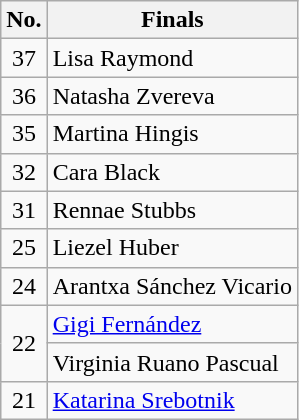<table class="wikitable nowrap" style="text-align:center; display:inline-table">
<tr>
<th scope="col">No.</th>
<th scope="col">Finals</th>
</tr>
<tr>
<td>37</td>
<td style="text-align:left"> Lisa Raymond</td>
</tr>
<tr>
<td>36</td>
<td style="text-align:left"> Natasha Zvereva</td>
</tr>
<tr>
<td>35</td>
<td style="text-align:left"> Martina Hingis</td>
</tr>
<tr>
<td>32</td>
<td style="text-align:left"> Cara Black</td>
</tr>
<tr>
<td>31</td>
<td style="text-align:left"> Rennae Stubbs</td>
</tr>
<tr>
<td>25</td>
<td style="text-align:left"> Liezel Huber</td>
</tr>
<tr>
<td>24</td>
<td style="text-align:left"> Arantxa Sánchez Vicario</td>
</tr>
<tr>
<td rowspan="2">22</td>
<td style="text-align:left"> <a href='#'>Gigi Fernández</a></td>
</tr>
<tr>
<td style="text-align:left"> Virginia Ruano Pascual</td>
</tr>
<tr>
<td>21</td>
<td style="text-align:left"> <a href='#'>Katarina Srebotnik</a></td>
</tr>
</table>
